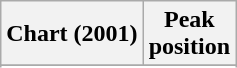<table class="wikitable sortable plainrowheaders" style="text-align:center">
<tr>
<th scope="col">Chart (2001)</th>
<th scope="col">Peak<br>position</th>
</tr>
<tr>
</tr>
<tr>
</tr>
</table>
